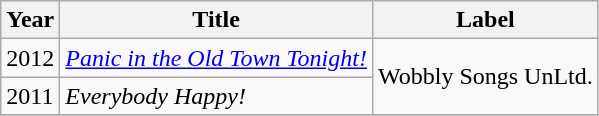<table class="wikitable">
<tr>
<th>Year</th>
<th>Title</th>
<th>Label</th>
</tr>
<tr>
<td>2012</td>
<td><em><a href='#'>Panic in the Old Town Tonight!</a></em></td>
<td rowspan="2">Wobbly Songs UnLtd.</td>
</tr>
<tr>
<td>2011</td>
<td><em>Everybody Happy!</em></td>
</tr>
<tr>
</tr>
</table>
